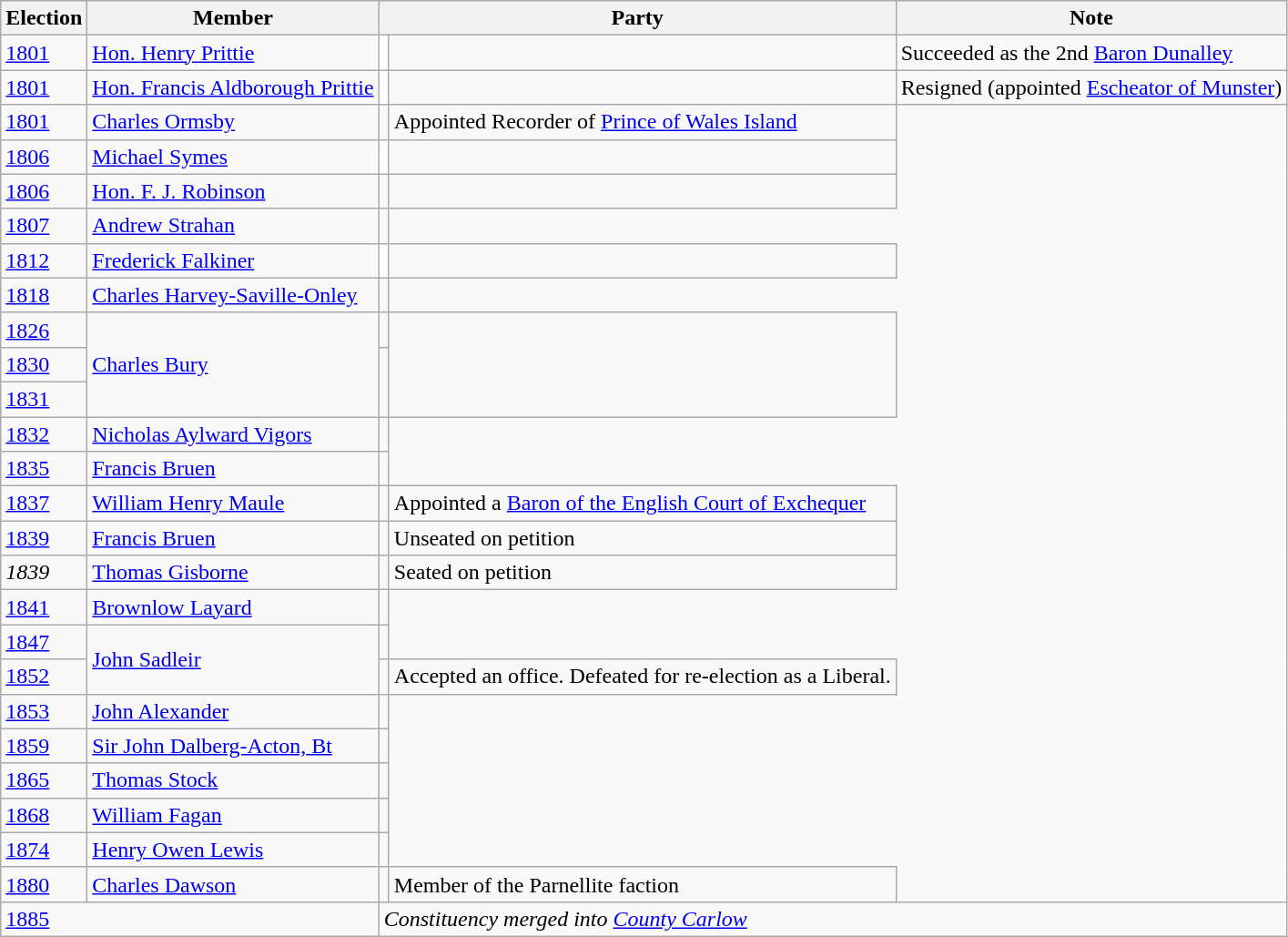<table class="wikitable">
<tr>
<th>Election</th>
<th>Member</th>
<th colspan="2">Party</th>
<th>Note</th>
</tr>
<tr>
<td><a href='#'>1801</a></td>
<td><a href='#'>Hon. Henry Prittie</a></td>
<td style="color:inherit;background-color: white"></td>
<td></td>
<td>Succeeded as the 2nd <a href='#'>Baron Dunalley</a></td>
</tr>
<tr>
<td><a href='#'>1801</a></td>
<td><a href='#'>Hon. Francis Aldborough Prittie</a></td>
<td style="color:inherit;background-color: white"></td>
<td></td>
<td>Resigned (appointed <a href='#'>Escheator of Munster</a>)</td>
</tr>
<tr>
<td><a href='#'>1801</a></td>
<td><a href='#'>Charles Ormsby</a></td>
<td></td>
<td>Appointed Recorder of <a href='#'>Prince of Wales Island</a></td>
</tr>
<tr>
<td><a href='#'>1806</a></td>
<td><a href='#'>Michael Symes</a></td>
<td style="color:inherit;background-color: white"></td>
<td></td>
</tr>
<tr>
<td><a href='#'>1806</a></td>
<td><a href='#'>Hon. F. J. Robinson</a></td>
<td></td>
<td></td>
</tr>
<tr>
<td><a href='#'>1807</a></td>
<td><a href='#'>Andrew Strahan</a></td>
<td></td>
</tr>
<tr>
<td><a href='#'>1812</a></td>
<td><a href='#'>Frederick Falkiner</a></td>
<td style="color:inherit;background-color: white"></td>
<td></td>
</tr>
<tr>
<td><a href='#'>1818</a></td>
<td><a href='#'>Charles Harvey-Saville-Onley</a></td>
<td></td>
</tr>
<tr>
<td><a href='#'>1826</a></td>
<td rowspan=3><a href='#'>Charles Bury</a></td>
<td></td>
<td rowspan=3></td>
</tr>
<tr>
<td><a href='#'>1830</a></td>
</tr>
<tr>
<td><a href='#'>1831</a></td>
</tr>
<tr>
<td><a href='#'>1832</a></td>
<td><a href='#'>Nicholas Aylward Vigors</a></td>
<td></td>
</tr>
<tr>
<td><a href='#'>1835</a></td>
<td><a href='#'>Francis Bruen</a></td>
<td></td>
</tr>
<tr>
<td><a href='#'>1837</a></td>
<td><a href='#'>William Henry Maule</a></td>
<td></td>
<td>Appointed a <a href='#'>Baron of the English Court of Exchequer</a></td>
</tr>
<tr>
<td><a href='#'>1839</a></td>
<td><a href='#'>Francis Bruen</a></td>
<td></td>
<td>Unseated on petition</td>
</tr>
<tr>
<td><em>1839</em></td>
<td><a href='#'>Thomas Gisborne</a></td>
<td></td>
<td>Seated on petition</td>
</tr>
<tr>
<td><a href='#'>1841</a></td>
<td><a href='#'>Brownlow Layard</a></td>
<td></td>
</tr>
<tr>
<td><a href='#'>1847</a></td>
<td rowspan="2"><a href='#'>John Sadleir</a></td>
<td></td>
</tr>
<tr>
<td><a href='#'>1852</a></td>
<td></td>
<td>Accepted an office. Defeated for re-election as a Liberal.</td>
</tr>
<tr>
<td><a href='#'>1853</a></td>
<td><a href='#'>John Alexander</a></td>
<td></td>
</tr>
<tr>
<td><a href='#'>1859</a></td>
<td><a href='#'>Sir John Dalberg-Acton, Bt</a></td>
<td></td>
</tr>
<tr>
<td><a href='#'>1865</a></td>
<td><a href='#'>Thomas Stock</a></td>
<td></td>
</tr>
<tr>
<td><a href='#'>1868</a></td>
<td><a href='#'>William Fagan</a></td>
<td></td>
</tr>
<tr>
<td><a href='#'>1874</a></td>
<td><a href='#'>Henry Owen Lewis</a></td>
<td></td>
</tr>
<tr>
<td><a href='#'>1880</a></td>
<td><a href='#'>Charles Dawson</a></td>
<td></td>
<td>Member of the Parnellite faction</td>
</tr>
<tr>
<td colspan="2" align="left"><a href='#'>1885</a></td>
<td colspan="3"><em>Constituency merged into <a href='#'>County Carlow</a></em></td>
</tr>
</table>
